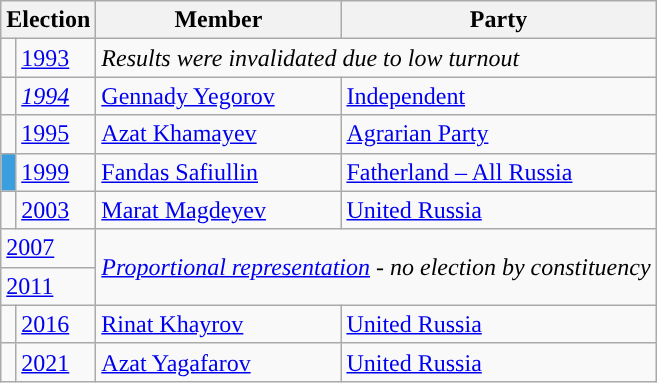<table class="wikitable">
<tr>
<th colspan="2">Election</th>
<th>Member</th>
<th>Party</th>
</tr>
<tr>
<td style="background-color:"></td>
<td><a href='#'>1993</a></td>
<td colspan=2><em>Results were invalidated due to low turnout</em></td>
</tr>
<tr>
<td style="background-color:"></td>
<td><em><a href='#'>1994</a></em></td>
<td><a href='#'>Gennady Yegorov</a></td>
<td><a href='#'>Independent</a></td>
</tr>
<tr>
<td style="background-color:"></td>
<td><a href='#'>1995</a></td>
<td><a href='#'>Azat Khamayev</a></td>
<td><a href='#'>Agrarian Party</a></td>
</tr>
<tr>
<td style="background-color:#3B9EDF"></td>
<td><a href='#'>1999</a></td>
<td><a href='#'>Fandas Safiullin</a></td>
<td><a href='#'>Fatherland – All Russia</a></td>
</tr>
<tr>
<td style="background-color:"></td>
<td><a href='#'>2003</a></td>
<td><a href='#'>Marat Magdeyev</a></td>
<td><a href='#'>United Russia</a></td>
</tr>
<tr>
<td colspan=2><a href='#'>2007</a></td>
<td colspan=2 rowspan=2><em><a href='#'>Proportional representation</a> - no election by constituency</em></td>
</tr>
<tr>
<td colspan=2><a href='#'>2011</a></td>
</tr>
<tr>
<td style="background-color: "></td>
<td><a href='#'>2016</a></td>
<td><a href='#'>Rinat Khayrov</a></td>
<td><a href='#'>United Russia</a></td>
</tr>
<tr>
<td style="background-color: "></td>
<td><a href='#'>2021</a></td>
<td><a href='#'>Azat Yagafarov</a></td>
<td><a href='#'>United Russia</a></td>
</tr>
</table>
